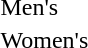<table>
<tr>
<td>Men's<br></td>
<td></td>
<td></td>
<td></td>
</tr>
<tr>
<td>Women's<br></td>
<td></td>
<td></td>
<td></td>
</tr>
</table>
